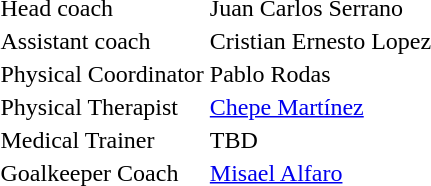<table>
<tr>
<td>Head coach</td>
<td> Juan Carlos Serrano</td>
</tr>
<tr>
<td>Assistant coach</td>
<td> Cristian Ernesto Lopez</td>
</tr>
<tr>
<td>Physical Coordinator</td>
<td> Pablo Rodas</td>
</tr>
<tr>
<td>Physical Therapist</td>
<td> <a href='#'>Chepe Martínez</a></td>
</tr>
<tr>
<td>Medical Trainer</td>
<td> TBD</td>
</tr>
<tr>
<td>Goalkeeper Coach</td>
<td> <a href='#'>Misael Alfaro</a></td>
</tr>
<tr>
<td></td>
</tr>
</table>
